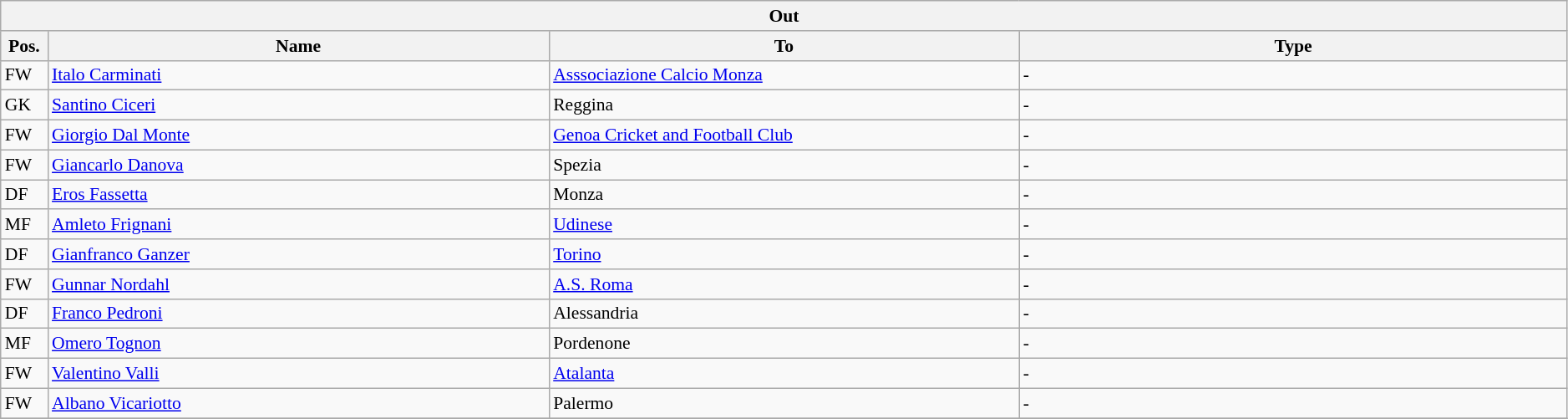<table class="wikitable" style="font-size:90%;width:99%;">
<tr>
<th colspan="4">Out</th>
</tr>
<tr>
<th width=3%>Pos.</th>
<th width=32%>Name</th>
<th width=30%>To</th>
<th width=35%>Type</th>
</tr>
<tr>
<td>FW</td>
<td><a href='#'>Italo Carminati</a></td>
<td><a href='#'>Asssociazione Calcio Monza</a></td>
<td>-</td>
</tr>
<tr>
<td>GK</td>
<td><a href='#'>Santino Ciceri</a></td>
<td>Reggina</td>
<td>-</td>
</tr>
<tr>
<td>FW</td>
<td><a href='#'>Giorgio Dal Monte</a></td>
<td><a href='#'>Genoa Cricket and Football Club</a></td>
<td>-</td>
</tr>
<tr>
<td>FW</td>
<td><a href='#'>Giancarlo Danova</a></td>
<td>Spezia</td>
<td>-</td>
</tr>
<tr>
<td>DF</td>
<td><a href='#'>Eros Fassetta</a></td>
<td>Monza</td>
<td>-</td>
</tr>
<tr>
<td>MF</td>
<td><a href='#'>Amleto Frignani</a></td>
<td><a href='#'>Udinese</a></td>
<td>-</td>
</tr>
<tr>
<td>DF</td>
<td><a href='#'>Gianfranco Ganzer</a></td>
<td><a href='#'>Torino</a></td>
<td>-</td>
</tr>
<tr>
<td>FW</td>
<td><a href='#'>Gunnar Nordahl</a></td>
<td><a href='#'>A.S. Roma</a></td>
<td>-</td>
</tr>
<tr>
<td>DF</td>
<td><a href='#'>Franco Pedroni</a></td>
<td>Alessandria</td>
<td>-</td>
</tr>
<tr>
<td>MF</td>
<td><a href='#'>Omero Tognon</a></td>
<td>Pordenone</td>
<td>-</td>
</tr>
<tr>
<td>FW</td>
<td><a href='#'>Valentino Valli</a></td>
<td><a href='#'>Atalanta</a></td>
<td>-</td>
</tr>
<tr>
<td>FW</td>
<td><a href='#'>Albano Vicariotto</a></td>
<td>Palermo</td>
<td>-</td>
</tr>
<tr>
</tr>
</table>
